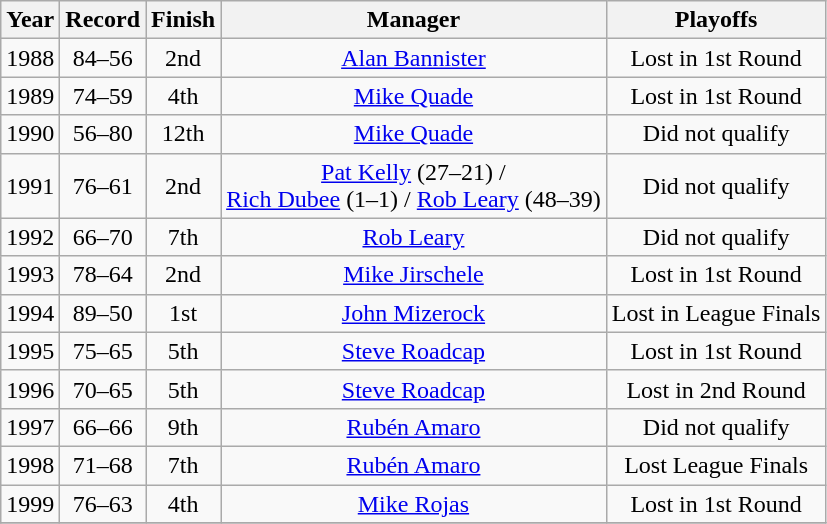<table class="wikitable" style="text-align:center">
<tr>
<th>Year</th>
<th>Record</th>
<th>Finish</th>
<th>Manager</th>
<th>Playoffs</th>
</tr>
<tr>
<td>1988</td>
<td>84–56</td>
<td>2nd</td>
<td><a href='#'>Alan Bannister</a></td>
<td>Lost in 1st Round</td>
</tr>
<tr>
<td>1989</td>
<td>74–59</td>
<td>4th</td>
<td><a href='#'>Mike Quade</a></td>
<td>Lost in 1st Round</td>
</tr>
<tr>
<td>1990</td>
<td>56–80</td>
<td>12th</td>
<td><a href='#'>Mike Quade</a></td>
<td>Did not qualify</td>
</tr>
<tr>
<td>1991</td>
<td>76–61</td>
<td>2nd</td>
<td><a href='#'>Pat Kelly</a> (27–21) /<br><a href='#'>Rich Dubee</a> (1–1) / <a href='#'>Rob Leary</a> (48–39)</td>
<td>Did not qualify</td>
</tr>
<tr>
<td>1992</td>
<td>66–70</td>
<td>7th</td>
<td><a href='#'>Rob Leary</a></td>
<td>Did not qualify</td>
</tr>
<tr>
<td>1993</td>
<td>78–64</td>
<td>2nd</td>
<td><a href='#'>Mike Jirschele</a></td>
<td>Lost in 1st Round</td>
</tr>
<tr>
<td>1994</td>
<td>89–50</td>
<td>1st</td>
<td><a href='#'>John Mizerock</a></td>
<td>Lost in League Finals</td>
</tr>
<tr>
<td>1995</td>
<td>75–65</td>
<td>5th</td>
<td><a href='#'>Steve Roadcap</a></td>
<td>Lost in 1st Round</td>
</tr>
<tr>
<td>1996</td>
<td>70–65</td>
<td>5th</td>
<td><a href='#'>Steve Roadcap</a></td>
<td>Lost in 2nd Round</td>
</tr>
<tr>
<td>1997</td>
<td>66–66</td>
<td>9th</td>
<td><a href='#'>Rubén Amaro</a></td>
<td>Did not qualify</td>
</tr>
<tr>
<td>1998</td>
<td>71–68</td>
<td>7th</td>
<td><a href='#'>Rubén Amaro</a></td>
<td>Lost League Finals</td>
</tr>
<tr>
<td>1999</td>
<td>76–63</td>
<td>4th</td>
<td><a href='#'>Mike Rojas</a></td>
<td>Lost in 1st Round</td>
</tr>
<tr>
</tr>
</table>
